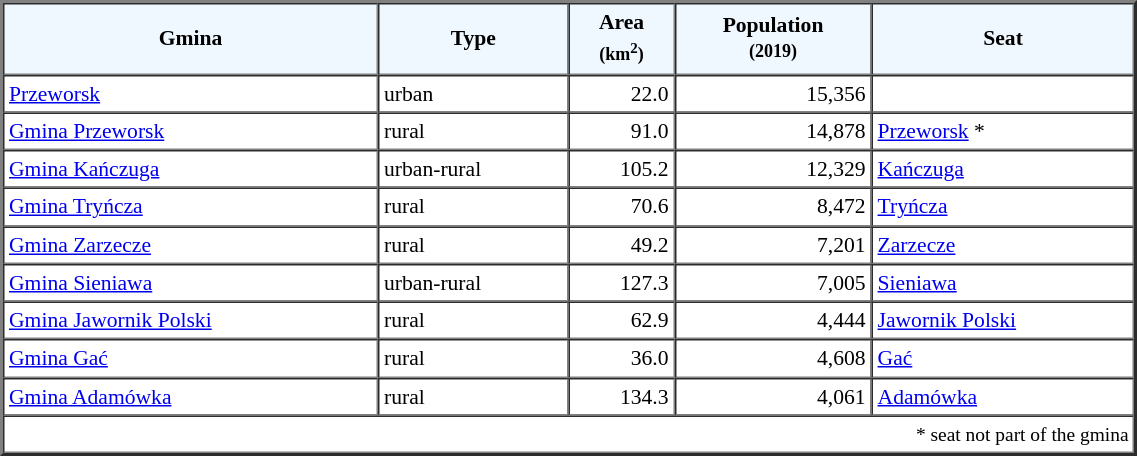<table width="60%" border="2" cellpadding="3" cellspacing="0" style="font-size:90%;line-height:120%;">
<tr bgcolor="F0F8FF">
<td style="text-align:center;"><strong>Gmina</strong></td>
<td style="text-align:center;"><strong>Type</strong></td>
<td style="text-align:center;"><strong>Area<br><small>(km<sup>2</sup>)</small></strong></td>
<td style="text-align:center;"><strong>Population<br><small>(2019)</small></strong></td>
<td style="text-align:center;"><strong>Seat</strong></td>
</tr>
<tr>
<td><a href='#'>Przeworsk</a></td>
<td>urban</td>
<td style="text-align:right;">22.0</td>
<td style="text-align:right;">15,356</td>
<td> </td>
</tr>
<tr>
<td><a href='#'>Gmina Przeworsk</a></td>
<td>rural</td>
<td style="text-align:right;">91.0</td>
<td style="text-align:right;">14,878</td>
<td><a href='#'>Przeworsk</a> *</td>
</tr>
<tr>
<td><a href='#'>Gmina Kańczuga</a></td>
<td>urban-rural</td>
<td style="text-align:right;">105.2</td>
<td style="text-align:right;">12,329</td>
<td><a href='#'>Kańczuga</a></td>
</tr>
<tr>
<td><a href='#'>Gmina Tryńcza</a></td>
<td>rural</td>
<td style="text-align:right;">70.6</td>
<td style="text-align:right;">8,472</td>
<td><a href='#'>Tryńcza</a></td>
</tr>
<tr>
<td><a href='#'>Gmina Zarzecze</a></td>
<td>rural</td>
<td style="text-align:right;">49.2</td>
<td style="text-align:right;">7,201</td>
<td><a href='#'>Zarzecze</a></td>
</tr>
<tr>
<td><a href='#'>Gmina Sieniawa</a></td>
<td>urban-rural</td>
<td style="text-align:right;">127.3</td>
<td style="text-align:right;">7,005</td>
<td><a href='#'>Sieniawa</a></td>
</tr>
<tr>
<td><a href='#'>Gmina Jawornik Polski</a></td>
<td>rural</td>
<td style="text-align:right;">62.9</td>
<td style="text-align:right;">4,444</td>
<td><a href='#'>Jawornik Polski</a></td>
</tr>
<tr>
<td><a href='#'>Gmina Gać</a></td>
<td>rural</td>
<td style="text-align:right;">36.0</td>
<td style="text-align:right;">4,608</td>
<td><a href='#'>Gać</a></td>
</tr>
<tr>
<td><a href='#'>Gmina Adamówka</a></td>
<td>rural</td>
<td style="text-align:right;">134.3</td>
<td style="text-align:right;">4,061</td>
<td><a href='#'>Adamówka</a></td>
</tr>
<tr>
<td colspan=5 style="text-align:right;font-size:90%">* seat not part of the gmina</td>
</tr>
<tr>
</tr>
</table>
